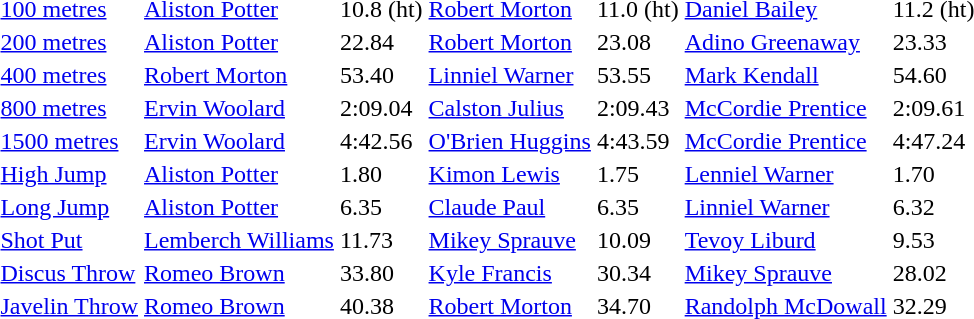<table>
<tr>
<td><a href='#'>100 metres</a></td>
<td align=left><a href='#'>Aliston Potter</a> <br> </td>
<td>10.8 (ht)</td>
<td align=left><a href='#'>Robert Morton</a> <br> </td>
<td>11.0 (ht)</td>
<td align=left><a href='#'>Daniel Bailey</a> <br> </td>
<td>11.2 (ht)</td>
</tr>
<tr>
<td><a href='#'>200 metres</a></td>
<td align=left><a href='#'>Aliston Potter</a> <br> </td>
<td>22.84</td>
<td align=left><a href='#'>Robert Morton</a> <br> </td>
<td>23.08</td>
<td align=left><a href='#'>Adino Greenaway</a> <br> </td>
<td>23.33</td>
</tr>
<tr>
<td><a href='#'>400 metres</a></td>
<td align=left><a href='#'>Robert Morton</a> <br> </td>
<td>53.40</td>
<td align=left><a href='#'>Linniel Warner</a> <br> </td>
<td>53.55</td>
<td align=left><a href='#'>Mark Kendall</a> <br> </td>
<td>54.60</td>
</tr>
<tr>
<td><a href='#'>800 metres</a></td>
<td align=left><a href='#'>Ervin Woolard</a> <br> </td>
<td>2:09.04</td>
<td align=left><a href='#'>Calston Julius</a> <br> </td>
<td>2:09.43</td>
<td align=left><a href='#'>McCordie Prentice</a> <br> </td>
<td>2:09.61</td>
</tr>
<tr>
<td><a href='#'>1500 metres</a></td>
<td align=left><a href='#'>Ervin Woolard</a> <br> </td>
<td>4:42.56</td>
<td align=left><a href='#'>O'Brien Huggins</a> <br> </td>
<td>4:43.59</td>
<td align=left><a href='#'>McCordie Prentice</a> <br> </td>
<td>4:47.24</td>
</tr>
<tr>
<td><a href='#'>High Jump</a></td>
<td align=left><a href='#'>Aliston Potter</a> <br> </td>
<td>1.80</td>
<td align=left><a href='#'>Kimon Lewis</a> <br> </td>
<td>1.75</td>
<td align=left><a href='#'>Lenniel Warner</a> <br> </td>
<td>1.70</td>
</tr>
<tr>
<td><a href='#'>Long Jump</a></td>
<td align=left><a href='#'>Aliston Potter</a> <br> </td>
<td>6.35</td>
<td align=left><a href='#'>Claude Paul</a> <br> </td>
<td>6.35</td>
<td align=left><a href='#'>Linniel Warner</a> <br> </td>
<td>6.32</td>
</tr>
<tr>
<td><a href='#'>Shot Put</a></td>
<td align=left><a href='#'>Lemberch Williams</a> <br> </td>
<td>11.73</td>
<td align=left><a href='#'>Mikey Sprauve</a> <br> </td>
<td>10.09</td>
<td align=left><a href='#'>Tevoy Liburd</a> <br> </td>
<td>9.53</td>
</tr>
<tr>
<td><a href='#'>Discus Throw</a></td>
<td align=left><a href='#'>Romeo Brown</a> <br> </td>
<td>33.80</td>
<td align=left><a href='#'>Kyle Francis</a> <br> </td>
<td>30.34</td>
<td align=left><a href='#'>Mikey Sprauve</a> <br> </td>
<td>28.02</td>
</tr>
<tr>
<td><a href='#'>Javelin Throw</a></td>
<td align=left><a href='#'>Romeo Brown</a> <br> </td>
<td>40.38</td>
<td align=left><a href='#'>Robert Morton</a> <br> </td>
<td>34.70</td>
<td align=left><a href='#'>Randolph McDowall</a> <br> </td>
<td>32.29</td>
</tr>
</table>
